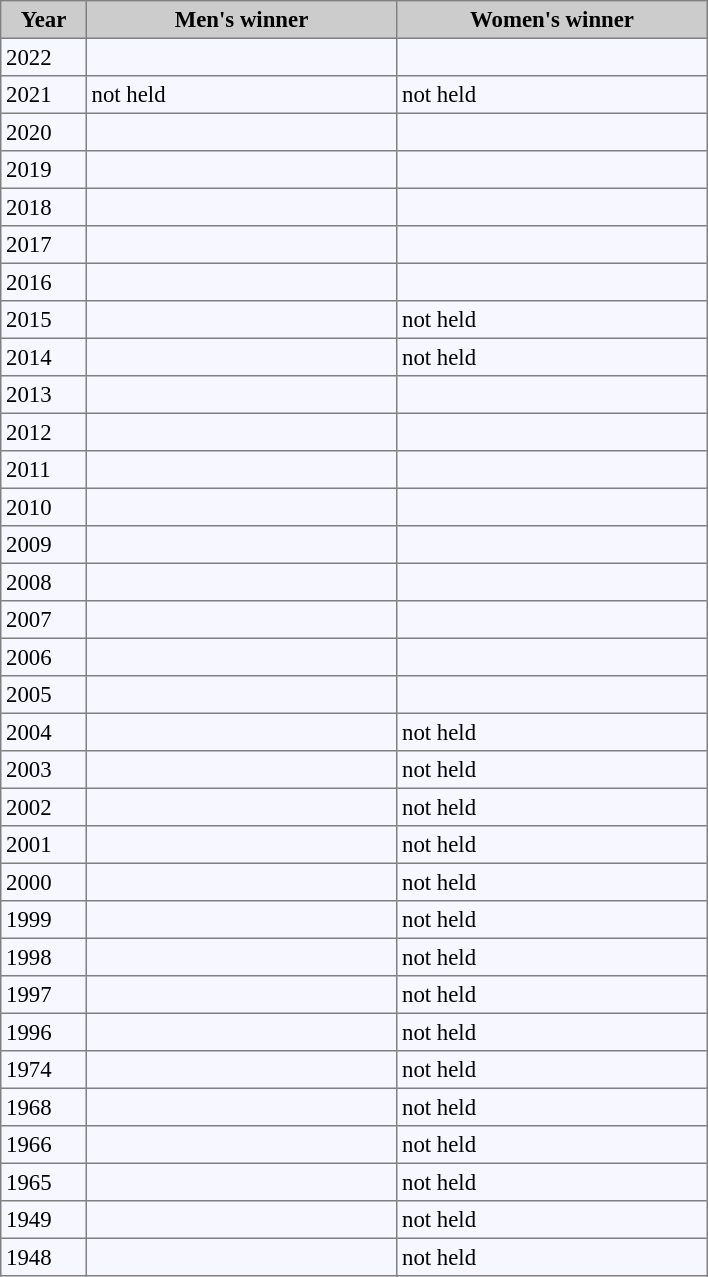<table bgcolor="#f7f8ff" cellpadding="3" cellspacing="0" border="1" style="font-size: 95%; border: gray solid 1px; border-collapse: collapse;">
<tr bgcolor="#CCCCCC">
<td align="center" width="50"><strong>Year</strong></td>
<td align="center" width="200"><strong>Men's winner</strong></td>
<td align="center" width="200"><strong>Women's winner</strong></td>
</tr>
<tr>
<td>2022</td>
<td></td>
<td></td>
</tr>
<tr>
<td>2021</td>
<td>not held</td>
<td>not held</td>
</tr>
<tr>
<td>2020</td>
<td></td>
<td></td>
</tr>
<tr>
<td>2019</td>
<td></td>
<td></td>
</tr>
<tr>
<td>2018</td>
<td></td>
<td></td>
</tr>
<tr>
<td>2017</td>
<td></td>
<td></td>
</tr>
<tr>
<td>2016</td>
<td></td>
<td></td>
</tr>
<tr>
<td>2015</td>
<td></td>
<td>not held</td>
</tr>
<tr>
<td>2014</td>
<td></td>
<td>not held</td>
</tr>
<tr>
<td>2013</td>
<td></td>
<td></td>
</tr>
<tr>
<td>2012</td>
<td></td>
<td></td>
</tr>
<tr>
<td>2011</td>
<td></td>
<td></td>
</tr>
<tr>
<td>2010</td>
<td></td>
<td></td>
</tr>
<tr>
<td>2009</td>
<td></td>
<td></td>
</tr>
<tr>
<td>2008</td>
<td></td>
<td></td>
</tr>
<tr>
<td>2007</td>
<td></td>
<td></td>
</tr>
<tr>
<td>2006</td>
<td></td>
<td></td>
</tr>
<tr>
<td>2005</td>
<td></td>
<td></td>
</tr>
<tr>
<td>2004</td>
<td></td>
<td>not held</td>
</tr>
<tr>
<td>2003</td>
<td></td>
<td>not held</td>
</tr>
<tr>
<td>2002</td>
<td></td>
<td>not held</td>
</tr>
<tr>
<td>2001</td>
<td></td>
<td>not held</td>
</tr>
<tr>
<td>2000</td>
<td></td>
<td>not held</td>
</tr>
<tr>
<td>1999</td>
<td></td>
<td>not held</td>
</tr>
<tr>
<td>1998</td>
<td></td>
<td>not held</td>
</tr>
<tr>
<td>1997</td>
<td></td>
<td>not held</td>
</tr>
<tr>
<td>1996</td>
<td></td>
<td>not held</td>
</tr>
<tr>
<td>1974</td>
<td></td>
<td>not held</td>
</tr>
<tr>
<td>1968</td>
<td></td>
<td>not held</td>
</tr>
<tr>
<td>1966</td>
<td></td>
<td>not held</td>
</tr>
<tr>
<td>1965</td>
<td></td>
<td>not held</td>
</tr>
<tr>
<td>1949</td>
<td></td>
<td>not held</td>
</tr>
<tr>
<td>1948</td>
<td></td>
<td>not held</td>
</tr>
</table>
